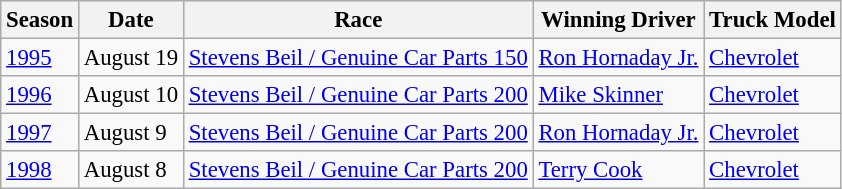<table class="wikitable" style="font-size: 95%;">
<tr>
<th>Season</th>
<th>Date</th>
<th>Race</th>
<th>Winning Driver</th>
<th>Truck Model</th>
</tr>
<tr>
<td><a href='#'>1995</a></td>
<td>August 19</td>
<td><a href='#'>Stevens Beil / Genuine Car Parts 150</a></td>
<td><a href='#'>Ron Hornaday Jr.</a></td>
<td><a href='#'>Chevrolet</a></td>
</tr>
<tr>
<td><a href='#'>1996</a></td>
<td>August 10</td>
<td><a href='#'>Stevens Beil / Genuine Car Parts 200</a></td>
<td><a href='#'>Mike Skinner</a></td>
<td><a href='#'>Chevrolet</a></td>
</tr>
<tr>
<td><a href='#'>1997</a></td>
<td>August 9</td>
<td><a href='#'>Stevens Beil / Genuine Car Parts 200</a></td>
<td><a href='#'>Ron Hornaday Jr.</a></td>
<td><a href='#'>Chevrolet</a></td>
</tr>
<tr>
<td><a href='#'>1998</a></td>
<td>August 8</td>
<td><a href='#'>Stevens Beil / Genuine Car Parts 200</a></td>
<td><a href='#'>Terry Cook</a></td>
<td><a href='#'>Chevrolet</a></td>
</tr>
</table>
